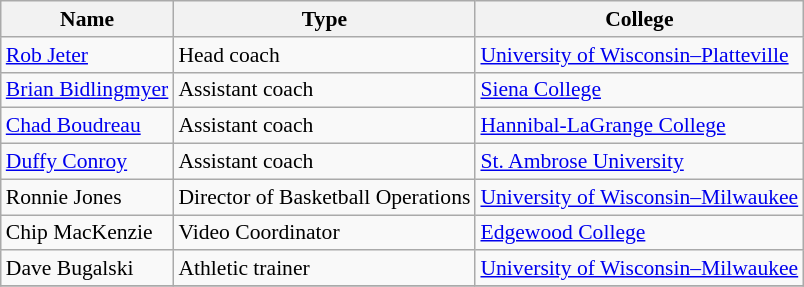<table class="wikitable" style="font-size: 90%;">
<tr>
<th>Name</th>
<th>Type</th>
<th>College</th>
</tr>
<tr>
<td><a href='#'>Rob Jeter</a></td>
<td>Head coach</td>
<td><a href='#'>University of Wisconsin–Platteville</a></td>
</tr>
<tr>
<td><a href='#'>Brian Bidlingmyer</a></td>
<td>Assistant coach</td>
<td><a href='#'>Siena College</a></td>
</tr>
<tr>
<td><a href='#'>Chad Boudreau</a></td>
<td>Assistant coach</td>
<td><a href='#'>Hannibal-LaGrange College</a></td>
</tr>
<tr>
<td><a href='#'>Duffy Conroy</a></td>
<td>Assistant coach</td>
<td><a href='#'>St. Ambrose University</a></td>
</tr>
<tr>
<td>Ronnie Jones</td>
<td>Director of Basketball Operations</td>
<td><a href='#'>University of Wisconsin–Milwaukee</a></td>
</tr>
<tr>
<td>Chip MacKenzie</td>
<td>Video Coordinator</td>
<td><a href='#'>Edgewood College</a></td>
</tr>
<tr>
<td>Dave Bugalski</td>
<td>Athletic trainer</td>
<td><a href='#'>University of Wisconsin–Milwaukee</a></td>
</tr>
<tr>
</tr>
</table>
